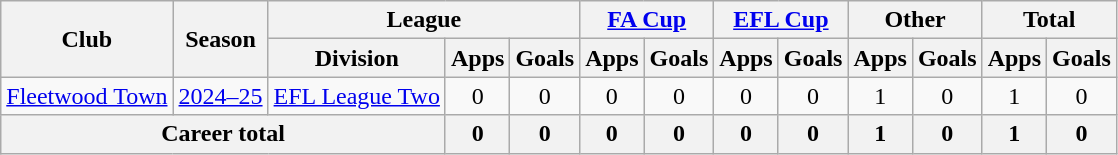<table class="wikitable" style="text-align:center;">
<tr>
<th rowspan="2">Club</th>
<th rowspan="2">Season</th>
<th colspan="3">League</th>
<th colspan="2"><a href='#'>FA Cup</a></th>
<th colspan="2"><a href='#'>EFL Cup</a></th>
<th colspan="2">Other</th>
<th colspan="2">Total</th>
</tr>
<tr>
<th>Division</th>
<th>Apps</th>
<th>Goals</th>
<th>Apps</th>
<th>Goals</th>
<th>Apps</th>
<th>Goals</th>
<th>Apps</th>
<th>Goals</th>
<th>Apps</th>
<th>Goals</th>
</tr>
<tr>
<td><a href='#'>Fleetwood Town</a></td>
<td><a href='#'>2024–25</a></td>
<td><a href='#'>EFL League Two</a></td>
<td>0</td>
<td>0</td>
<td>0</td>
<td>0</td>
<td>0</td>
<td>0</td>
<td>1</td>
<td>0</td>
<td>1</td>
<td>0</td>
</tr>
<tr>
<th colspan="3">Career total</th>
<th>0</th>
<th>0</th>
<th>0</th>
<th>0</th>
<th>0</th>
<th>0</th>
<th>1</th>
<th>0</th>
<th>1</th>
<th>0</th>
</tr>
</table>
